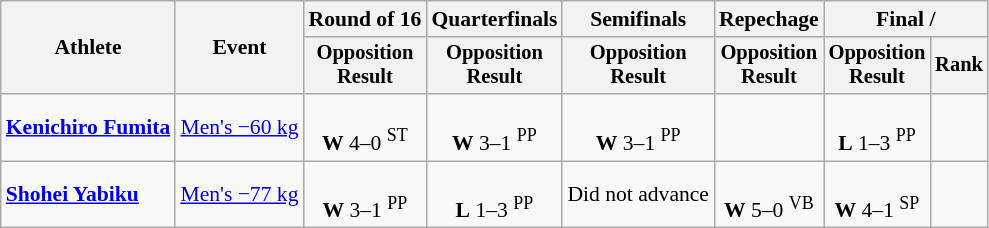<table class="wikitable" style="font-size:90%">
<tr>
<th rowspan=2>Athlete</th>
<th rowspan=2>Event</th>
<th>Round of 16</th>
<th>Quarterfinals</th>
<th>Semifinals</th>
<th>Repechage</th>
<th colspan=2>Final / </th>
</tr>
<tr style="font-size: 95%">
<th>Opposition<br>Result</th>
<th>Opposition<br>Result</th>
<th>Opposition<br>Result</th>
<th>Opposition<br>Result</th>
<th>Opposition<br>Result</th>
<th>Rank</th>
</tr>
<tr align=center>
<td align=left><strong><a href='#'>Kenichiro Fumita</a></strong></td>
<td align=left><a href='#'>Men's −60 kg</a></td>
<td><br><strong>W</strong> 4–0 <sup>ST</sup></td>
<td><br><strong>W</strong> 3–1 <sup>PP</sup></td>
<td><br><strong>W</strong> 3–1 <sup>PP</sup></td>
<td></td>
<td><br><strong>L</strong> 1–3 <sup>PP</sup></td>
<td></td>
</tr>
<tr align=center>
<td align=left><strong><a href='#'>Shohei Yabiku</a></strong></td>
<td align=left><a href='#'>Men's −77 kg</a></td>
<td><br><strong>W</strong> 3–1 <sup>PP</sup></td>
<td><br><strong>L</strong> 1–3 <sup>PP</sup></td>
<td>Did not advance</td>
<td><br><strong>W</strong> 5–0 <sup>VB</sup></td>
<td><br><strong>W</strong> 4–1 <sup>SP</sup></td>
<td></td>
</tr>
</table>
